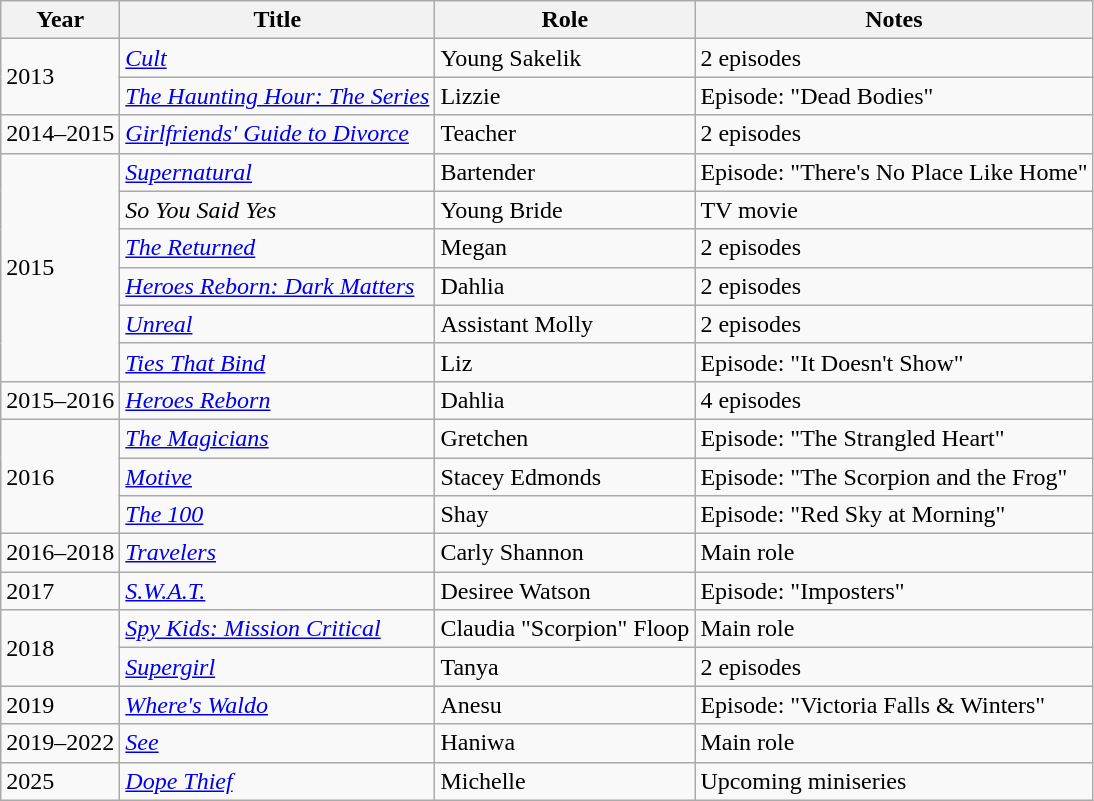<table class="wikitable sortable">
<tr>
<th>Year</th>
<th>Title</th>
<th>Role</th>
<th>Notes</th>
</tr>
<tr>
<td rowspan="2">2013</td>
<td><em><a href='#'>Cult</a></em></td>
<td>Young Sakelik</td>
<td>2 episodes</td>
</tr>
<tr>
<td><em><a href='#'>The Haunting Hour: The Series</a></em></td>
<td>Lizzie</td>
<td>Episode: "Dead Bodies"</td>
</tr>
<tr>
<td>2014–2015</td>
<td><em><a href='#'>Girlfriends' Guide to Divorce</a></em></td>
<td>Teacher</td>
<td>2 episodes</td>
</tr>
<tr>
<td rowspan="6">2015</td>
<td><em><a href='#'>Supernatural</a></em></td>
<td>Bartender</td>
<td>Episode: "There's No Place Like Home"</td>
</tr>
<tr>
<td><em>So You Said Yes</em></td>
<td>Young Bride</td>
<td>TV movie</td>
</tr>
<tr>
<td><em><a href='#'>The Returned</a></em></td>
<td>Megan</td>
<td>2 episodes</td>
</tr>
<tr>
<td><em><a href='#'>Heroes Reborn: Dark Matters</a></em></td>
<td>Dahlia</td>
<td>2 episodes</td>
</tr>
<tr>
<td><em><a href='#'>Unreal</a></em></td>
<td>Assistant Molly</td>
<td>2 episodes</td>
</tr>
<tr>
<td><em><a href='#'>Ties That Bind</a></em></td>
<td>Liz</td>
<td>Episode: "It Doesn't Show"</td>
</tr>
<tr>
<td>2015–2016</td>
<td><em><a href='#'>Heroes Reborn</a></em></td>
<td>Dahlia</td>
<td>4 episodes</td>
</tr>
<tr>
<td rowspan="3">2016</td>
<td><em><a href='#'>The Magicians</a></em></td>
<td>Gretchen</td>
<td>Episode: "The Strangled Heart"</td>
</tr>
<tr>
<td><em><a href='#'>Motive</a></em></td>
<td>Stacey Edmonds</td>
<td>Episode: "The Scorpion and the Frog"</td>
</tr>
<tr>
<td><em><a href='#'>The 100</a></em></td>
<td>Shay</td>
<td>Episode: "Red Sky at Morning"</td>
</tr>
<tr>
<td>2016–2018</td>
<td><em><a href='#'>Travelers</a></em></td>
<td>Carly Shannon</td>
<td>Main role</td>
</tr>
<tr>
<td>2017</td>
<td><em><a href='#'>S.W.A.T.</a></em></td>
<td>Desiree Watson</td>
<td>Episode: "Imposters"</td>
</tr>
<tr>
<td rowspan="2">2018</td>
<td><em><a href='#'>Spy Kids: Mission Critical</a></em></td>
<td>Claudia "Scorpion" Floop</td>
<td>Main role</td>
</tr>
<tr>
<td><em><a href='#'>Supergirl</a></em></td>
<td>Tanya</td>
<td>2 episodes</td>
</tr>
<tr>
<td>2019</td>
<td><em><a href='#'>Where's Waldo</a></em></td>
<td>Anesu</td>
<td>Episode: "Victoria Falls & Winters"</td>
</tr>
<tr>
<td>2019–2022</td>
<td><em><a href='#'>See</a></em></td>
<td>Haniwa</td>
<td>Main role</td>
</tr>
<tr>
<td>2025</td>
<td><em><a href='#'>Dope Thief</a></em></td>
<td>Michelle</td>
<td>Upcoming miniseries</td>
</tr>
</table>
